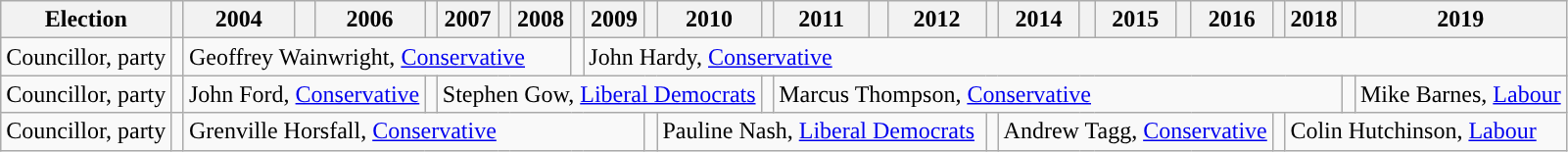<table class="wikitable">
<tr>
<th>Election</th>
<th></th>
<th>2004</th>
<th></th>
<th>2006</th>
<th></th>
<th>2007</th>
<th></th>
<th>2008</th>
<th></th>
<th>2009</th>
<th></th>
<th>2010</th>
<th></th>
<th>2011</th>
<th></th>
<th>2012</th>
<th></th>
<th>2014</th>
<th></th>
<th>2015</th>
<th></th>
<th>2016</th>
<th></th>
<th>2018</th>
<th></th>
<th>2019</th>
</tr>
<tr>
<td>Councillor, party</td>
<td width=1px style="background-color: "></td>
<td colspan = 7>Geoffrey Wainwright, <a href='#'>Conservative</a></td>
<td width=1px style="background-color: "></td>
<td colspan = 17>John Hardy, <a href='#'>Conservative</a></td>
</tr>
<tr>
<td>Councillor, party</td>
<td width=1px style="background-color: "></td>
<td colspan = 3>John Ford, <a href='#'>Conservative</a></td>
<td width=1px style="background-color: "></td>
<td colspan = 7>Stephen Gow, <a href='#'>Liberal Democrats</a></td>
<td width=1px style="background-color: "></td>
<td colspan = 11>Marcus Thompson, <a href='#'>Conservative</a></td>
<td width=1px style="background-color: "></td>
<td colspan = 1>Mike Barnes, <a href='#'>Labour</a></td>
</tr>
<tr>
<td>Councillor, party</td>
<td width=1px style="background-color: "></td>
<td colspan = 9>Grenville Horsfall, <a href='#'>Conservative</a></td>
<td width=1px style="background-color: "></td>
<td colspan = 5>Pauline Nash, <a href='#'>Liberal Democrats</a></td>
<td width=1px style="background-color: "></td>
<td colspan = 5>Andrew Tagg, <a href='#'>Conservative</a></td>
<td width=1px style="background-color: "></td>
<td colspan = 3>Colin Hutchinson, <a href='#'>Labour</a></td>
</tr>
</table>
